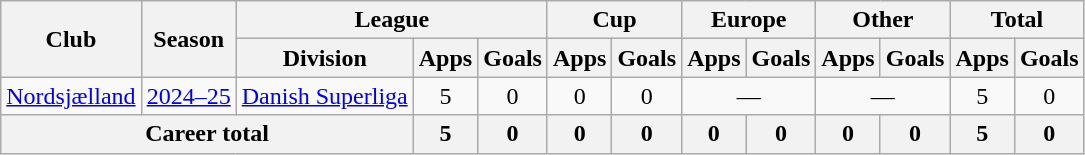<table class="wikitable" style="text-align:center">
<tr>
<th rowspan="2">Club</th>
<th rowspan="2">Season</th>
<th colspan="3">League</th>
<th colspan="2">Cup</th>
<th colspan="2">Europe</th>
<th colspan="2">Other</th>
<th colspan="2">Total</th>
</tr>
<tr>
<th>Division</th>
<th>Apps</th>
<th>Goals</th>
<th>Apps</th>
<th>Goals</th>
<th>Apps</th>
<th>Goals</th>
<th>Apps</th>
<th>Goals</th>
<th>Apps</th>
<th>Goals</th>
</tr>
<tr>
<td><a href='#'>Nordsjælland</a></td>
<td><a href='#'>2024–25</a></td>
<td><a href='#'>Danish Superliga</a></td>
<td>5</td>
<td>0</td>
<td>0</td>
<td>0</td>
<td colspan="2">—</td>
<td colspan="2">—</td>
<td>5</td>
<td>0</td>
</tr>
<tr>
<th colspan="3">Career total</th>
<th>5</th>
<th>0</th>
<th>0</th>
<th>0</th>
<th>0</th>
<th>0</th>
<th>0</th>
<th>0</th>
<th>5</th>
<th>0</th>
</tr>
</table>
